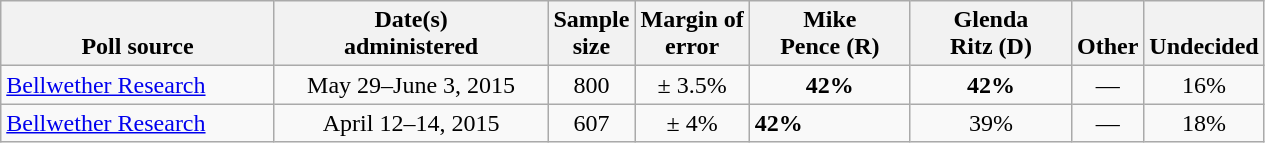<table class="wikitable">
<tr valign= bottom>
<th style="width:175px;">Poll source</th>
<th style="width:175px;">Date(s)<br>administered</th>
<th class=small>Sample<br>size</th>
<th class=small>Margin of<br>error</th>
<th style="width:100px;">Mike<br>Pence (R)</th>
<th style="width:100px;">Glenda<br>Ritz (D)</th>
<th>Other</th>
<th>Undecided</th>
</tr>
<tr>
<td><a href='#'>Bellwether Research</a></td>
<td align=center>May 29–June 3, 2015</td>
<td align=center>800</td>
<td align=center>± 3.5%</td>
<td align=center><strong>42%</strong></td>
<td align=center><strong>42%</strong></td>
<td align=center>—</td>
<td align=center>16%</td>
</tr>
<tr>
<td><a href='#'>Bellwether Research</a></td>
<td align=center>April 12–14, 2015</td>
<td align=center>607</td>
<td align=center>± 4%</td>
<td><strong>42%</strong></td>
<td align=center>39%</td>
<td align=center>—</td>
<td align=center>18%</td>
</tr>
</table>
